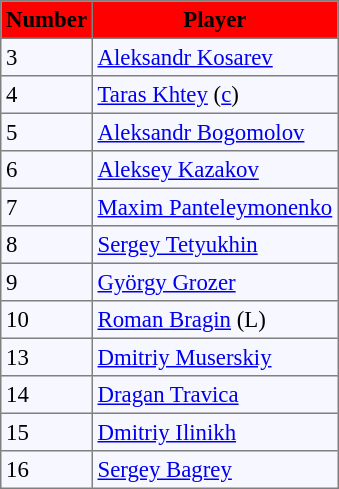<table bgcolor="#f7f8ff" cellpadding="3" cellspacing="0" border="1" style="font-size: 95%; border: gray solid 1px; border-collapse: collapse;">
<tr bgcolor="#ff0000">
<td align=center><strong>Number</strong></td>
<td align=center><strong>Player</strong></td>
</tr>
<tr align="left">
<td>3</td>
<td> <a href='#'>Aleksandr Kosarev</a></td>
</tr>
<tr align="left">
<td>4</td>
<td> <a href='#'>Taras Khtey</a> (<a href='#'>c</a>)</td>
</tr>
<tr align="left">
<td>5</td>
<td> <a href='#'>Aleksandr Bogomolov</a></td>
</tr>
<tr align="left">
<td>6</td>
<td> <a href='#'>Aleksey Kazakov</a></td>
</tr>
<tr align="left">
<td>7</td>
<td> <a href='#'>Maxim Panteleymonenko</a></td>
</tr>
<tr align="left">
<td>8</td>
<td> <a href='#'>Sergey Tetyukhin</a></td>
</tr>
<tr align="left">
<td>9</td>
<td> <a href='#'>György Grozer</a></td>
</tr>
<tr align="left">
<td>10</td>
<td> <a href='#'>Roman Bragin</a> (L)</td>
</tr>
<tr align="left">
<td>13</td>
<td> <a href='#'>Dmitriy Muserskiy</a></td>
</tr>
<tr align="left">
<td>14</td>
<td> <a href='#'>Dragan Travica</a></td>
</tr>
<tr align="left">
<td>15</td>
<td> <a href='#'>Dmitriy Ilinikh</a></td>
</tr>
<tr align="left">
<td>16</td>
<td> <a href='#'>Sergey Bagrey</a></td>
</tr>
</table>
